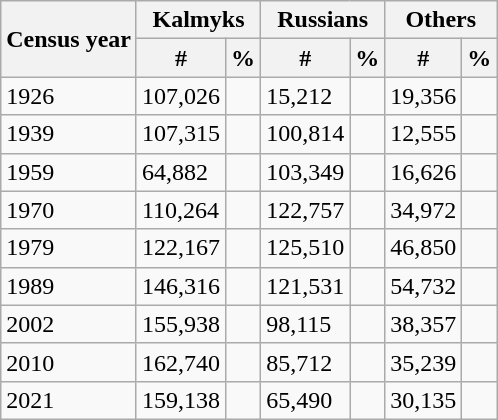<table class="wikitable">
<tr>
<th rowspan="2">Census year</th>
<th colspan="2">Kalmyks</th>
<th colspan="2">Russians</th>
<th colspan="2">Others</th>
</tr>
<tr>
<th>#</th>
<th>%</th>
<th>#</th>
<th>%</th>
<th>#</th>
<th>%</th>
</tr>
<tr>
<td>1926</td>
<td>107,026</td>
<td></td>
<td>15,212</td>
<td></td>
<td>19,356</td>
<td></td>
</tr>
<tr>
<td>1939</td>
<td>107,315</td>
<td></td>
<td>100,814</td>
<td></td>
<td>12,555</td>
<td></td>
</tr>
<tr>
<td>1959</td>
<td>64,882</td>
<td></td>
<td>103,349</td>
<td></td>
<td>16,626</td>
<td></td>
</tr>
<tr>
<td>1970</td>
<td>110,264</td>
<td></td>
<td>122,757</td>
<td></td>
<td>34,972</td>
<td></td>
</tr>
<tr>
<td>1979</td>
<td>122,167</td>
<td></td>
<td>125,510</td>
<td></td>
<td>46,850</td>
<td></td>
</tr>
<tr>
<td>1989</td>
<td>146,316</td>
<td></td>
<td>121,531</td>
<td></td>
<td>54,732</td>
<td></td>
</tr>
<tr>
<td>2002</td>
<td>155,938</td>
<td></td>
<td>98,115</td>
<td></td>
<td>38,357</td>
<td></td>
</tr>
<tr>
<td>2010</td>
<td>162,740</td>
<td></td>
<td>85,712</td>
<td></td>
<td>35,239</td>
<td></td>
</tr>
<tr>
<td>2021</td>
<td>159,138</td>
<td></td>
<td>65,490</td>
<td></td>
<td>30,135</td>
<td></td>
</tr>
</table>
